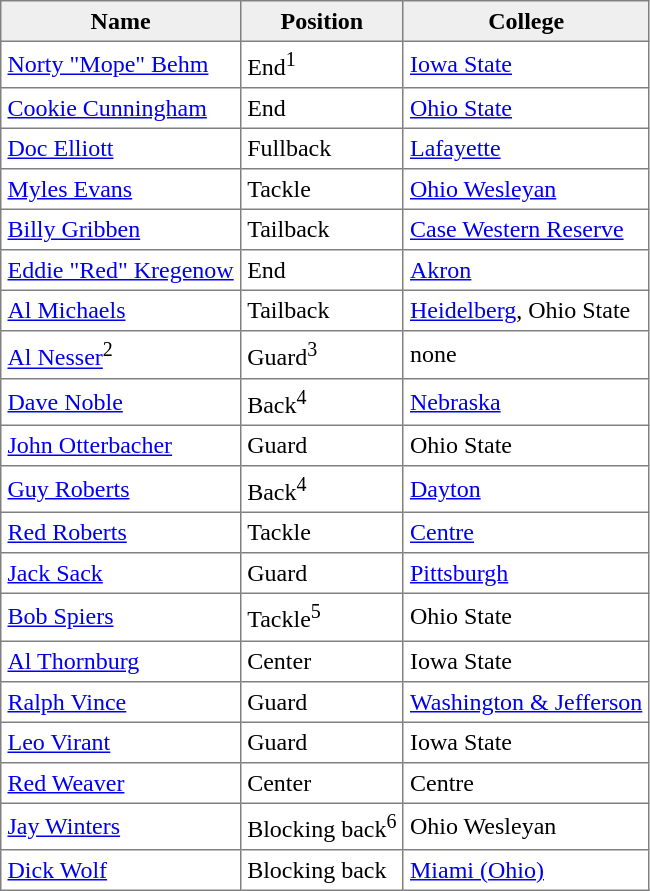<table class="toccolours" border="1" cellpadding="4" cellspacing="2" style="border-collapse: collapse;">
<tr bgcolor="#efefef">
<th>Name</th>
<th>Position</th>
<th>College</th>
</tr>
<tr>
<td><a href='#'>Norty "Mope" Behm</a></td>
<td>End<sup>1</sup></td>
<td><a href='#'>Iowa State</a></td>
</tr>
<tr>
<td><a href='#'>Cookie Cunningham</a></td>
<td>End</td>
<td><a href='#'>Ohio State</a></td>
</tr>
<tr>
<td><a href='#'>Doc Elliott</a></td>
<td>Fullback</td>
<td><a href='#'>Lafayette</a></td>
</tr>
<tr>
<td><a href='#'>Myles Evans</a></td>
<td>Tackle</td>
<td><a href='#'>Ohio Wesleyan</a></td>
</tr>
<tr>
<td><a href='#'>Billy Gribben</a></td>
<td>Tailback</td>
<td><a href='#'>Case Western Reserve</a></td>
</tr>
<tr>
<td><a href='#'>Eddie "Red" Kregenow</a></td>
<td>End</td>
<td><a href='#'>Akron</a></td>
</tr>
<tr>
<td><a href='#'>Al Michaels</a></td>
<td>Tailback</td>
<td><a href='#'>Heidelberg</a>, Ohio State</td>
</tr>
<tr>
<td><a href='#'>Al Nesser</a><sup>2</sup></td>
<td>Guard<sup>3</sup></td>
<td>none</td>
</tr>
<tr>
<td><a href='#'>Dave Noble</a></td>
<td>Back<sup>4</sup></td>
<td><a href='#'>Nebraska</a></td>
</tr>
<tr>
<td><a href='#'>John Otterbacher</a></td>
<td>Guard</td>
<td>Ohio State</td>
</tr>
<tr>
<td><a href='#'>Guy Roberts</a></td>
<td>Back<sup>4</sup></td>
<td><a href='#'>Dayton</a></td>
</tr>
<tr>
<td><a href='#'>Red Roberts</a></td>
<td>Tackle</td>
<td><a href='#'>Centre</a></td>
</tr>
<tr>
<td><a href='#'>Jack Sack</a></td>
<td>Guard</td>
<td><a href='#'>Pittsburgh</a></td>
</tr>
<tr>
<td><a href='#'>Bob Spiers</a></td>
<td>Tackle<sup>5</sup></td>
<td>Ohio State</td>
</tr>
<tr>
<td><a href='#'>Al Thornburg</a></td>
<td>Center</td>
<td>Iowa State</td>
</tr>
<tr>
<td><a href='#'>Ralph Vince</a></td>
<td>Guard</td>
<td><a href='#'>Washington & Jefferson</a></td>
</tr>
<tr>
<td><a href='#'>Leo Virant</a></td>
<td>Guard</td>
<td>Iowa State</td>
</tr>
<tr>
<td><a href='#'>Red Weaver</a></td>
<td>Center</td>
<td>Centre</td>
</tr>
<tr>
<td><a href='#'>Jay Winters</a></td>
<td>Blocking back<sup>6</sup></td>
<td>Ohio Wesleyan</td>
</tr>
<tr>
<td><a href='#'>Dick Wolf</a></td>
<td>Blocking back</td>
<td><a href='#'>Miami (Ohio)</a></td>
</tr>
</table>
